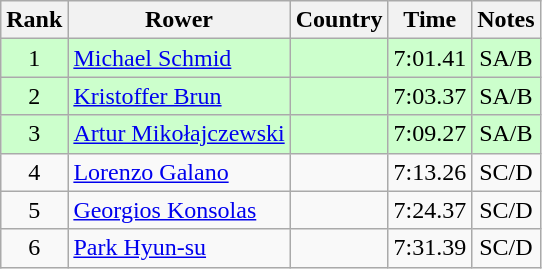<table class="wikitable" style="text-align:center">
<tr>
<th>Rank</th>
<th>Rower</th>
<th>Country</th>
<th>Time</th>
<th>Notes</th>
</tr>
<tr bgcolor=ccffcc>
<td>1</td>
<td align="left"><a href='#'>Michael Schmid</a></td>
<td align="left"></td>
<td>7:01.41</td>
<td>SA/B</td>
</tr>
<tr bgcolor=ccffcc>
<td>2</td>
<td align="left"><a href='#'>Kristoffer Brun</a></td>
<td align="left"></td>
<td>7:03.37</td>
<td>SA/B</td>
</tr>
<tr bgcolor=ccffcc>
<td>3</td>
<td align="left"><a href='#'>Artur Mikołajczewski</a></td>
<td align="left"></td>
<td>7:09.27</td>
<td>SA/B</td>
</tr>
<tr>
<td>4</td>
<td align="left"><a href='#'>Lorenzo Galano</a></td>
<td align="left"></td>
<td>7:13.26</td>
<td>SC/D</td>
</tr>
<tr>
<td>5</td>
<td align="left"><a href='#'>Georgios Konsolas</a></td>
<td align="left"></td>
<td>7:24.37</td>
<td>SC/D</td>
</tr>
<tr>
<td>6</td>
<td align="left"><a href='#'>Park Hyun-su</a></td>
<td align="left"></td>
<td>7:31.39</td>
<td>SC/D</td>
</tr>
</table>
